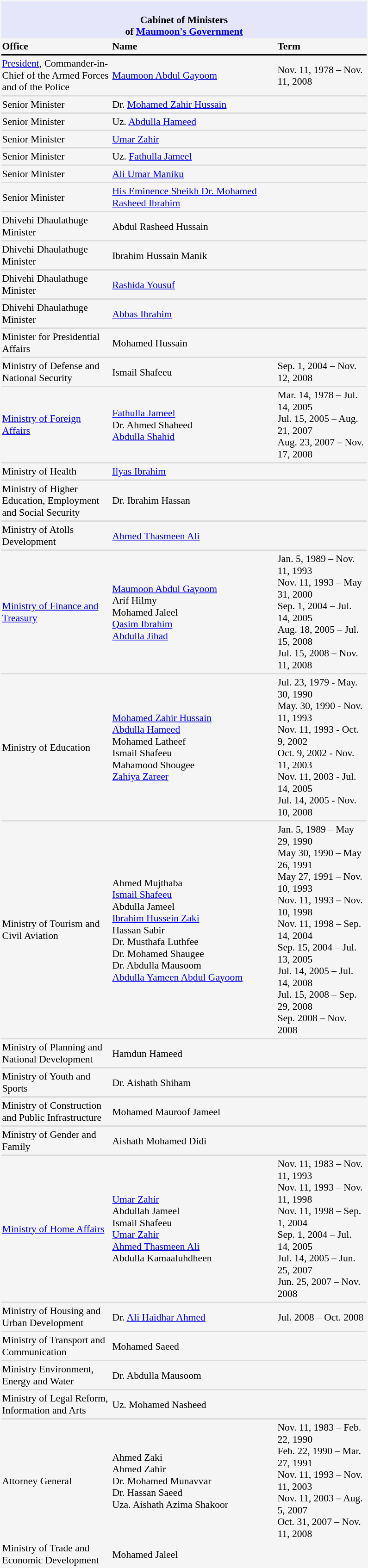<table class="toccolours" style="float:auto; font-size:90%; width:530px; background:#f5f5f5;">
<tr>
<th style="background:lavender;" colspan="3"><div> </div><span>Cabinet of Ministers<br>of <a href='#'>Maumoon's Government</a> </span></th>
</tr>
<tr style="font-weight:bold;">
<td style="width:30%;">Office</td>
<td>Name</td>
<td>Term</td>
</tr>
<tr>
<th style="background:#000;" colspan="3"></th>
</tr>
<tr>
<td><a href='#'>President</a>, Commander-in-Chief of the Armed Forces and of the Police</td>
<td><a href='#'>Maumoon Abdul Gayoom</a></td>
<td>Nov. 11, 1978 – Nov. 11, 2008</td>
</tr>
<tr>
<th style="background:#DCDCDC;" colspan="3"></th>
</tr>
<tr>
<td>Senior Minister</td>
<td>Dr. <a href='#'>Mohamed Zahir Hussain</a></td>
</tr>
<tr>
<th style="background:#DCDCDC;" colspan="3"></th>
</tr>
<tr>
<td>Senior Minister</td>
<td>Uz. <a href='#'>Abdulla Hameed</a></td>
</tr>
<tr>
<th style="background:#DCDCDC;" colspan="3"></th>
</tr>
<tr>
<td>Senior Minister</td>
<td><a href='#'>Umar Zahir</a></td>
</tr>
<tr>
<th style="background:#DCDCDC;" colspan="3"></th>
</tr>
<tr>
<td>Senior Minister</td>
<td>Uz. <a href='#'>Fathulla Jameel</a></td>
</tr>
<tr>
<th style="background:#DCDCDC;" colspan="3"></th>
</tr>
<tr>
<td>Senior Minister</td>
<td><a href='#'>Ali Umar Maniku</a></td>
</tr>
<tr>
<th style="background:#DCDCDC;" colspan="3"></th>
</tr>
<tr>
<td>Senior Minister</td>
<td><a href='#'>His Eminence Sheikh Dr. Mohamed Rasheed Ibrahim</a></td>
<td></td>
</tr>
<tr>
<th style="background:#DCDCDC;" colspan="3"></th>
</tr>
<tr>
<td>Dhivehi Dhaulathuge Minister</td>
<td>Abdul Rasheed Hussain</td>
</tr>
<tr>
<th style="background:#DCDCDC;" colspan="3"></th>
</tr>
<tr>
<td>Dhivehi Dhaulathuge Minister</td>
<td>Ibrahim Hussain Manik</td>
</tr>
<tr>
<th style="background:#DCDCDC;" colspan="3"></th>
</tr>
<tr>
<td>Dhivehi Dhaulathuge Minister</td>
<td><a href='#'>Rashida Yousuf</a></td>
</tr>
<tr>
<th style="background:#DCDCDC;" colspan="3"></th>
</tr>
<tr>
<td>Dhivehi Dhaulathuge Minister</td>
<td><a href='#'>Abbas Ibrahim</a></td>
</tr>
<tr>
<th style="background:#DCDCDC;" colspan="3"></th>
</tr>
<tr>
<td>Minister for Presidential Affairs</td>
<td>Mohamed Hussain</td>
</tr>
<tr>
<th style="background:#DCDCDC;" colspan="3"></th>
</tr>
<tr>
<td>Ministry of Defense and National Security</td>
<td>Ismail Shafeeu</td>
<td>Sep. 1, 2004 – Nov. 12, 2008</td>
</tr>
<tr>
<th style="background:#DCDCDC;" colspan="3"></th>
</tr>
<tr>
<td><a href='#'>Ministry of Foreign Affairs</a></td>
<td><a href='#'>Fathulla Jameel</a><br>Dr. Ahmed Shaheed<br><a href='#'>Abdulla Shahid</a></td>
<td>Mar. 14, 1978 – Jul. 14, 2005<br>Jul. 15, 2005 – Aug. 21, 2007<br>Aug. 23, 2007 – Nov. 17, 2008</td>
</tr>
<tr>
<th style="background:#DCDCDC;" colspan="3"></th>
</tr>
<tr>
<td>Ministry of Health</td>
<td><a href='#'>Ilyas Ibrahim</a></td>
</tr>
<tr>
<th style="background:#DCDCDC;" colspan="3"></th>
</tr>
<tr>
<td>Ministry of Higher Education, Employment and Social Security</td>
<td>Dr. Ibrahim Hassan</td>
</tr>
<tr>
<th style="background:#DCDCDC;" colspan="3"></th>
</tr>
<tr>
<td>Ministry of Atolls Development</td>
<td><a href='#'>Ahmed Thasmeen Ali</a></td>
</tr>
<tr>
<th style="background:#DCDCDC;" colspan="3"></th>
</tr>
<tr>
<td><a href='#'>Ministry of Finance and Treasury</a></td>
<td><a href='#'>Maumoon Abdul Gayoom</a><br>Arif Hilmy<br>Mohamed Jaleel<br><a href='#'>Qasim Ibrahim</a><br><a href='#'>Abdulla Jihad</a></td>
<td>Jan. 5, 1989 – Nov. 11, 1993<br>Nov. 11, 1993 – May 31, 2000<br>Sep. 1, 2004 – Jul. 14, 2005<br>Aug. 18, 2005 – Jul. 15, 2008<br>Jul. 15, 2008 – Nov. 11, 2008</td>
</tr>
<tr>
<th style="background:#DCDCDC;" colspan="3"></th>
</tr>
<tr>
<td>Ministry of Education</td>
<td><a href='#'>Mohamed Zahir Hussain</a> <br> <a href='#'>Abdulla Hameed</a> <br> Mohamed Latheef <br> Ismail Shafeeu <br> Mahamood Shougee <br> <a href='#'>Zahiya Zareer</a></td>
<td>Jul. 23, 1979 - May. 30, 1990 <br> May. 30, 1990 - Nov. 11, 1993 <br> Nov. 11, 1993 - Oct. 9, 2002 <br> Oct. 9, 2002 - Nov. 11, 2003 <br> Nov. 11, 2003 - Jul. 14, 2005 <br> Jul. 14, 2005 - Nov. 10, 2008</td>
</tr>
<tr>
<th style="background:#DCDCDC;" colspan="3"></th>
</tr>
<tr>
<td>Ministry of Tourism and Civil Aviation</td>
<td>Ahmed Mujthaba<br><a href='#'>Ismail Shafeeu</a><br>Abdulla Jameel<br><a href='#'>Ibrahim Hussein Zaki</a><br>Hassan Sabir<br>Dr. Musthafa Luthfee<br>Dr. Mohamed Shaugee<br>Dr. Abdulla Mausoom<br><a href='#'>Abdulla Yameen Abdul Gayoom</a></td>
<td>Jan. 5, 1989 – May 29, 1990<br>May 30, 1990 – May 26, 1991<br>May 27, 1991 – Nov. 10, 1993<br>Nov. 11, 1993 – Nov. 10, 1998<br>Nov. 11, 1998 – Sep. 14, 2004<br>Sep. 15, 2004 – Jul. 13, 2005<br>Jul. 14, 2005 – Jul. 14, 2008<br>Jul. 15, 2008 – Sep. 29, 2008<br>Sep. 2008 – Nov. 2008</td>
</tr>
<tr>
<th style="background:#DCDCDC;" colspan="3"></th>
</tr>
<tr>
<td>Ministry of Planning and National Development</td>
<td>Hamdun Hameed</td>
</tr>
<tr>
<th style="background:#DCDCDC;" colspan="3"></th>
</tr>
<tr>
<td>Ministry of Youth and Sports</td>
<td>Dr. Aishath Shiham</td>
</tr>
<tr>
<th style="background:#DCDCDC;" colspan="3"></th>
</tr>
<tr>
<td>Ministry of Construction and Public Infrastructure</td>
<td>Mohamed Mauroof Jameel</td>
</tr>
<tr>
<th style="background:#DCDCDC;" colspan="3"></th>
</tr>
<tr>
<td>Ministry of Gender and Family</td>
<td>Aishath Mohamed Didi</td>
</tr>
<tr>
<th style="background:#DCDCDC;" colspan="3"></th>
</tr>
<tr>
<td><a href='#'>Ministry of Home Affairs</a></td>
<td><a href='#'>Umar Zahir</a><br>Abdullah Jameel<br>Ismail Shafeeu<br><a href='#'>Umar Zahir</a><br><a href='#'>Ahmed Thasmeen Ali</a><br>Abdulla Kamaaluhdheen</td>
<td>Nov. 11, 1983 – Nov. 11, 1993<br>Nov. 11, 1993 – Nov. 11, 1998<br>Nov. 11, 1998 – Sep. 1, 2004<br>Sep. 1, 2004 – Jul. 14, 2005<br>Jul. 14, 2005 – Jun. 25, 2007<br>Jun. 25, 2007 – Nov. 2008</td>
</tr>
<tr>
<th style="background:#DCDCDC;" colspan="3"></th>
</tr>
<tr>
<td>Ministry of Housing and Urban Development</td>
<td>Dr. <a href='#'>Ali Haidhar Ahmed</a></td>
<td>Jul. 2008 – Oct. 2008</td>
</tr>
<tr>
<th style="background:#DCDCDC;" colspan="3"></th>
</tr>
<tr>
<td>Ministry of Transport and Communication</td>
<td>Mohamed Saeed</td>
</tr>
<tr>
<th style="background:#DCDCDC;" colspan="3"></th>
</tr>
<tr>
<td>Ministry Environment, Energy and Water</td>
<td>Dr. Abdulla Mausoom</td>
</tr>
<tr>
<th style="background:#DCDCDC;" colspan="3"></th>
</tr>
<tr>
<td>Ministry of Legal Reform, Information and Arts</td>
<td>Uz. Mohamed Nasheed</td>
</tr>
<tr>
<th style="background:#DCDCDC;" colspan="3"></th>
</tr>
<tr>
<td>Attorney General</td>
<td>Ahmed Zaki<br>Ahmed Zahir<br>Dr. Mohamed Munavvar<br>Dr. Hassan Saeed<br>Uza. Aishath Azima Shakoor</td>
<td>Nov. 11, 1983 – Feb. 22, 1990<br>Feb. 22, 1990 – Mar. 27, 1991<br>Nov. 11, 1993 – Nov. 11, 2003<br>Nov. 11, 2003 – Aug. 5, 2007<br>Oct. 31, 2007 – Nov. 11, 2008</td>
</tr>
<tr>
<td>Ministry of Trade and Economic Development</td>
<td>Mohamed Jaleel</td>
</tr>
</table>
